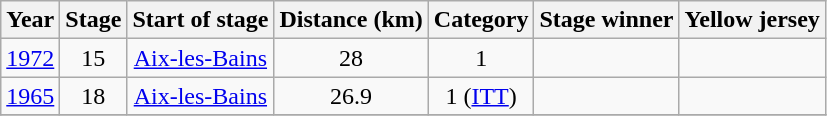<table class="wikitable" style="text-align: center;">
<tr>
<th>Year</th>
<th>Stage</th>
<th>Start of stage</th>
<th>Distance (km)</th>
<th>Category</th>
<th>Stage winner</th>
<th>Yellow jersey</th>
</tr>
<tr>
<td><a href='#'>1972</a></td>
<td>15</td>
<td><a href='#'>Aix-les-Bains</a></td>
<td>28</td>
<td>1</td>
<td align=left></td>
<td align=left></td>
</tr>
<tr>
<td><a href='#'>1965</a></td>
<td>18</td>
<td><a href='#'>Aix-les-Bains</a></td>
<td>26.9</td>
<td>1 (<a href='#'>ITT</a>)</td>
<td align=left></td>
<td align=left></td>
</tr>
<tr>
</tr>
</table>
